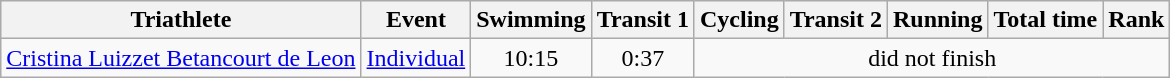<table class="wikitable" border="1">
<tr>
<th>Triathlete</th>
<th>Event</th>
<th>Swimming</th>
<th>Transit 1</th>
<th>Cycling</th>
<th>Transit 2</th>
<th>Running</th>
<th>Total time</th>
<th>Rank</th>
</tr>
<tr>
<td><a href='#'>Cristina Luizzet Betancourt de Leon</a></td>
<td><a href='#'>Individual</a></td>
<td align=center>10:15</td>
<td align=center>0:37</td>
<td align=center colspan=5>did not finish</td>
</tr>
</table>
